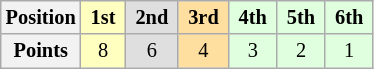<table class="wikitable" style="font-size:85%; text-align:center">
<tr>
<th>Position</th>
<td style="background:#ffffbf;"> <strong>1st</strong> </td>
<td style="background:#dfdfdf;"> <strong>2nd</strong> </td>
<td style="background:#ffdf9f;"> <strong>3rd</strong> </td>
<td style="background:#dfffdf;"> <strong>4th</strong> </td>
<td style="background:#dfffdf;"> <strong>5th</strong> </td>
<td style="background:#dfffdf;"> <strong>6th</strong> </td>
</tr>
<tr>
<th>Points</th>
<td style="background:#ffffbf;">8</td>
<td style="background:#dfdfdf;">6</td>
<td style="background:#ffdf9f;">4</td>
<td style="background:#dfffdf;">3</td>
<td style="background:#dfffdf;">2</td>
<td style="background:#dfffdf;">1</td>
</tr>
</table>
